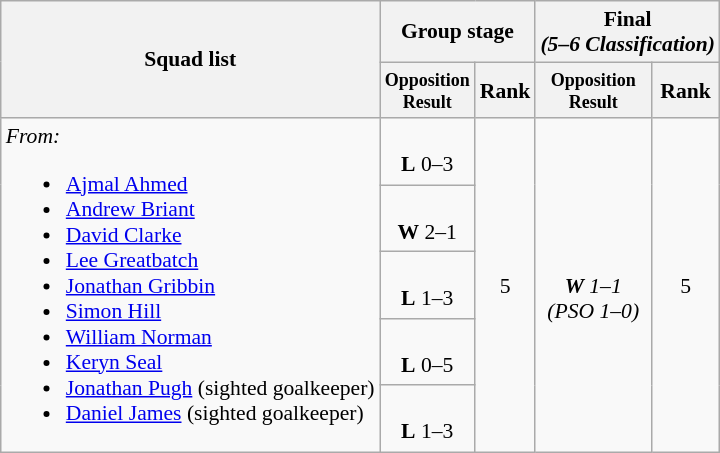<table class=wikitable style="font-size:90%">
<tr>
<th rowspan="2">Squad list</th>
<th colspan="2">Group stage</th>
<th colspan="2">Final<br><em>(5–6 Classification)</em></th>
</tr>
<tr>
<th style="line-height:1em"><small>Opposition<br>Result</small></th>
<th>Rank</th>
<th style="line-height:1em"><small>Opposition<br>Result</small></th>
<th>Rank</th>
</tr>
<tr>
<td rowspan="5"><em>From:</em><br><ul><li><a href='#'>Ajmal Ahmed</a></li><li><a href='#'>Andrew Briant</a></li><li><a href='#'>David Clarke</a></li><li><a href='#'>Lee Greatbatch</a></li><li><a href='#'>Jonathan Gribbin</a></li><li><a href='#'>Simon Hill</a></li><li><a href='#'>William Norman</a></li><li><a href='#'>Keryn Seal</a></li><li><a href='#'>Jonathan Pugh</a> (sighted goalkeeper)</li><li><a href='#'>Daniel James</a> (sighted goalkeeper)</li></ul></td>
<td align="center"><br><strong>L</strong> 0–3</td>
<td rowspan="5" align="center">5</td>
<td rowspan="5" align="center"><em><br><strong>W</strong> 1–1<br>(PSO 1–0)</em></td>
<td rowspan="5" align="center">5</td>
</tr>
<tr>
<td align="center"><br><strong>W</strong> 2–1</td>
</tr>
<tr>
<td align="center"><br><strong>L</strong> 1–3</td>
</tr>
<tr>
<td align="center"><br><strong>L</strong> 0–5</td>
</tr>
<tr>
<td align="center"><br><strong>L</strong> 1–3</td>
</tr>
</table>
